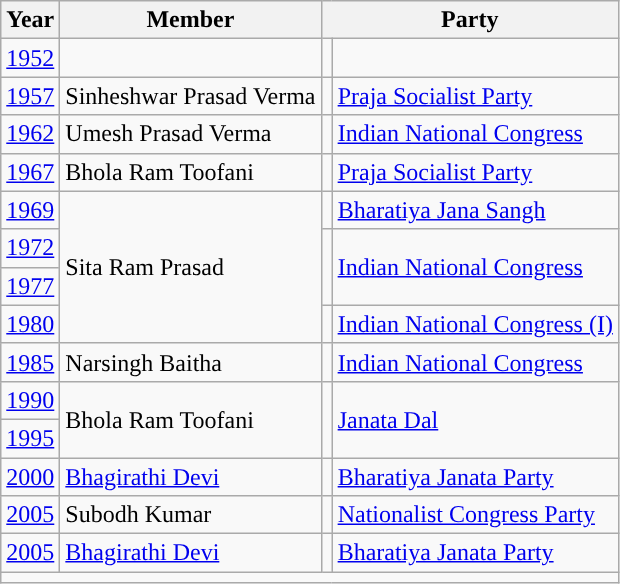<table class="wikitable">
<tr>
<th>Year</th>
<th>Member</th>
<th colspan="2">Party</th>
</tr>
<tr>
<td><a href='#'>1952</a></td>
<td></td>
<td></td>
<td></td>
</tr>
<tr>
<td><a href='#'>1957</a></td>
<td>Sinheshwar Prasad Verma</td>
<td style="background-color: "></td>
<td><a href='#'>Praja Socialist Party</a></td>
</tr>
<tr>
<td><a href='#'>1962</a></td>
<td>Umesh Prasad Verma</td>
<td style="background-color: "></td>
<td><a href='#'>Indian National Congress</a></td>
</tr>
<tr>
<td><a href='#'>1967</a></td>
<td>Bhola Ram Toofani</td>
<td style="background-color: "></td>
<td><a href='#'>Praja Socialist Party</a></td>
</tr>
<tr>
<td><a href='#'>1969</a></td>
<td rowspan="4">Sita Ram Prasad</td>
<td style="background-color: "></td>
<td><a href='#'>Bharatiya Jana Sangh</a></td>
</tr>
<tr>
<td><a href='#'>1972</a></td>
<td rowspan="2" style="background-color: "></td>
<td rowspan="2"><a href='#'>Indian National Congress</a></td>
</tr>
<tr>
<td><a href='#'>1977</a></td>
</tr>
<tr>
<td><a href='#'>1980</a></td>
<td style="background-color: "></td>
<td><a href='#'>Indian National Congress (I)</a></td>
</tr>
<tr>
<td><a href='#'>1985</a></td>
<td>Narsingh Baitha</td>
<td style="background-color: "></td>
<td><a href='#'>Indian National Congress</a></td>
</tr>
<tr>
<td><a href='#'>1990</a></td>
<td rowspan="2">Bhola Ram Toofani</td>
<td rowspan="2" style="background-color: "></td>
<td rowspan="2"><a href='#'>Janata Dal</a></td>
</tr>
<tr>
<td><a href='#'>1995</a></td>
</tr>
<tr>
<td><a href='#'>2000</a></td>
<td><a href='#'>Bhagirathi Devi</a></td>
<td style="background-color: "></td>
<td><a href='#'>Bharatiya Janata Party</a></td>
</tr>
<tr>
<td><a href='#'>2005</a></td>
<td>Subodh Kumar</td>
<td style="background-color: "></td>
<td><a href='#'>Nationalist Congress Party</a></td>
</tr>
<tr>
<td><a href='#'>2005</a></td>
<td><a href='#'>Bhagirathi Devi</a></td>
<td style="background-color: "></td>
<td><a href='#'>Bharatiya Janata Party</a></td>
</tr>
<tr>
<td colspan="4"></td>
</tr>
</table>
